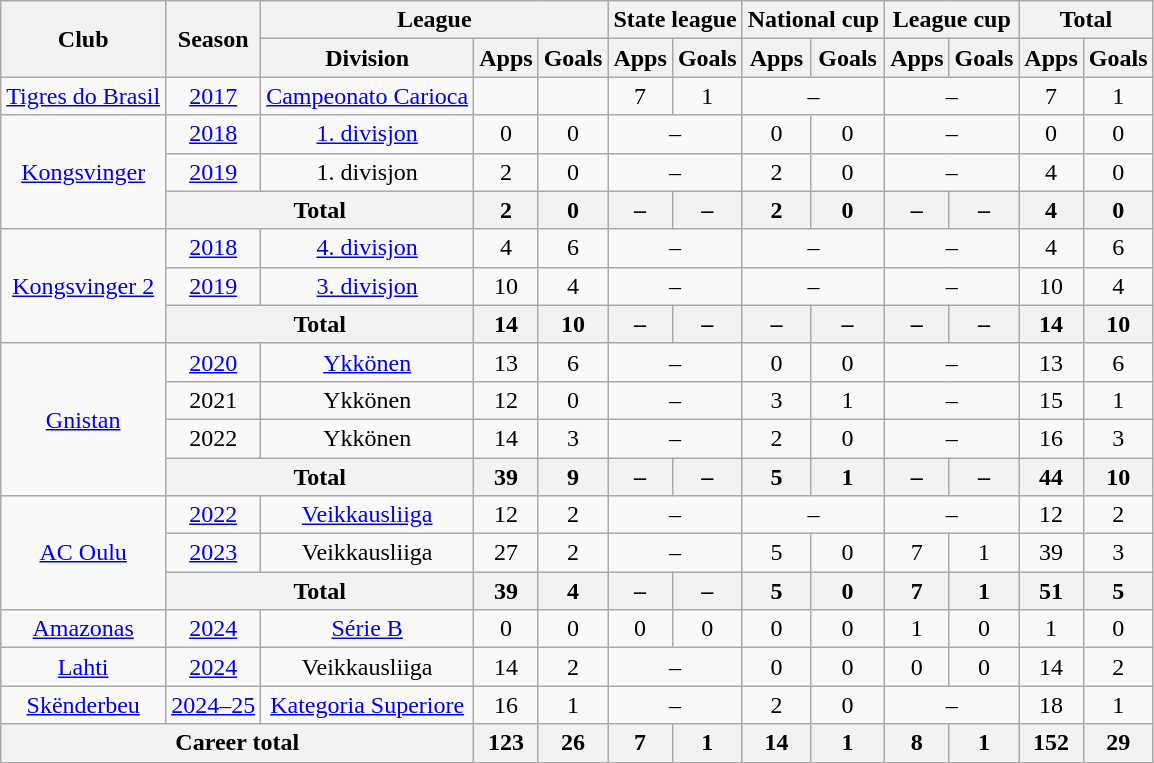<table class="wikitable" style="text-align:center">
<tr>
<th rowspan="2">Club</th>
<th rowspan="2">Season</th>
<th colspan="3">League</th>
<th colspan="2">State league</th>
<th colspan="2">National cup</th>
<th colspan="2">League cup</th>
<th colspan="2">Total</th>
</tr>
<tr>
<th>Division</th>
<th>Apps</th>
<th>Goals</th>
<th>Apps</th>
<th>Goals</th>
<th>Apps</th>
<th>Goals</th>
<th>Apps</th>
<th>Goals</th>
<th>Apps</th>
<th>Goals</th>
</tr>
<tr>
<td><a href='#'>Tigres do Brasil</a></td>
<td><a href='#'>2017</a></td>
<td><a href='#'>Campeonato Carioca</a></td>
<td></td>
<td></td>
<td>7</td>
<td>1</td>
<td colspan="2">–</td>
<td colspan="2">–</td>
<td>7</td>
<td>1</td>
</tr>
<tr>
<td rowspan="3"><a href='#'>Kongsvinger</a></td>
<td><a href='#'>2018</a></td>
<td><a href='#'>1. divisjon</a></td>
<td>0</td>
<td>0</td>
<td colspan="2">–</td>
<td>0</td>
<td>0</td>
<td colspan="2">–</td>
<td>0</td>
<td>0</td>
</tr>
<tr>
<td><a href='#'>2019</a></td>
<td>1. divisjon</td>
<td>2</td>
<td>0</td>
<td colspan="2">–</td>
<td>2</td>
<td>0</td>
<td colspan="2">–</td>
<td>4</td>
<td>0</td>
</tr>
<tr>
<th colspan="2">Total</th>
<th>2</th>
<th>0</th>
<th>–</th>
<th>–</th>
<th>2</th>
<th>0</th>
<th>–</th>
<th>–</th>
<th>4</th>
<th>0</th>
</tr>
<tr>
<td rowspan=3><a href='#'>Kongsvinger 2</a></td>
<td><a href='#'>2018</a></td>
<td><a href='#'>4. divisjon</a></td>
<td>4</td>
<td>6</td>
<td colspan="2">–</td>
<td colspan="2">–</td>
<td colspan="2">–</td>
<td>4</td>
<td>6</td>
</tr>
<tr>
<td><a href='#'>2019</a></td>
<td><a href='#'>3. divisjon</a></td>
<td>10</td>
<td>4</td>
<td colspan="2">–</td>
<td colspan="2">–</td>
<td colspan="2">–</td>
<td>10</td>
<td>4</td>
</tr>
<tr>
<th colspan="2">Total</th>
<th>14</th>
<th>10</th>
<th>–</th>
<th>–</th>
<th>–</th>
<th>–</th>
<th>–</th>
<th>–</th>
<th>14</th>
<th>10</th>
</tr>
<tr>
<td rowspan="4"><a href='#'>Gnistan</a></td>
<td><a href='#'>2020</a></td>
<td><a href='#'>Ykkönen</a></td>
<td>13</td>
<td>6</td>
<td colspan="2">–</td>
<td>0</td>
<td>0</td>
<td colspan="2">–</td>
<td>13</td>
<td>6</td>
</tr>
<tr>
<td>2021</td>
<td>Ykkönen</td>
<td>12</td>
<td>0</td>
<td colspan="2">–</td>
<td>3</td>
<td>1</td>
<td colspan="2">–</td>
<td>15</td>
<td>1</td>
</tr>
<tr>
<td>2022</td>
<td>Ykkönen</td>
<td>14</td>
<td>3</td>
<td colspan="2">–</td>
<td>2</td>
<td>0</td>
<td colspan="2">–</td>
<td>16</td>
<td>3</td>
</tr>
<tr>
<th colspan="2">Total</th>
<th>39</th>
<th>9</th>
<th>–</th>
<th>–</th>
<th>5</th>
<th>1</th>
<th>–</th>
<th>–</th>
<th>44</th>
<th>10</th>
</tr>
<tr>
<td rowspan="3"><a href='#'>AC Oulu</a></td>
<td><a href='#'>2022</a></td>
<td><a href='#'>Veikkausliiga</a></td>
<td>12</td>
<td>2</td>
<td colspan="2">–</td>
<td colspan="2">–</td>
<td colspan="2">–</td>
<td>12</td>
<td>2</td>
</tr>
<tr>
<td><a href='#'>2023</a></td>
<td>Veikkausliiga</td>
<td>27</td>
<td>2</td>
<td colspan="2">–</td>
<td>5</td>
<td>0</td>
<td>7</td>
<td>1</td>
<td>39</td>
<td>3</td>
</tr>
<tr>
<th colspan="2">Total</th>
<th>39</th>
<th>4</th>
<th>–</th>
<th>–</th>
<th>5</th>
<th>0</th>
<th>7</th>
<th>1</th>
<th>51</th>
<th>5</th>
</tr>
<tr>
<td><a href='#'>Amazonas</a></td>
<td><a href='#'>2024</a></td>
<td><a href='#'>Série B</a></td>
<td>0</td>
<td>0</td>
<td>0</td>
<td>0</td>
<td>0</td>
<td>0</td>
<td>1</td>
<td>0</td>
<td>1</td>
<td>0</td>
</tr>
<tr>
<td><a href='#'>Lahti</a></td>
<td><a href='#'>2024</a></td>
<td>Veikkausliiga</td>
<td>14</td>
<td>2</td>
<td colspan=2>–</td>
<td>0</td>
<td>0</td>
<td>0</td>
<td>0</td>
<td>14</td>
<td>2</td>
</tr>
<tr>
<td><a href='#'>Skënderbeu</a></td>
<td><a href='#'>2024–25</a></td>
<td><a href='#'>Kategoria Superiore</a></td>
<td>16</td>
<td>1</td>
<td colspan=2>–</td>
<td>2</td>
<td>0</td>
<td colspan=2>–</td>
<td>18</td>
<td>1</td>
</tr>
<tr>
<th colspan="3">Career total</th>
<th>123</th>
<th>26</th>
<th>7</th>
<th>1</th>
<th>14</th>
<th>1</th>
<th>8</th>
<th>1</th>
<th>152</th>
<th>29</th>
</tr>
</table>
